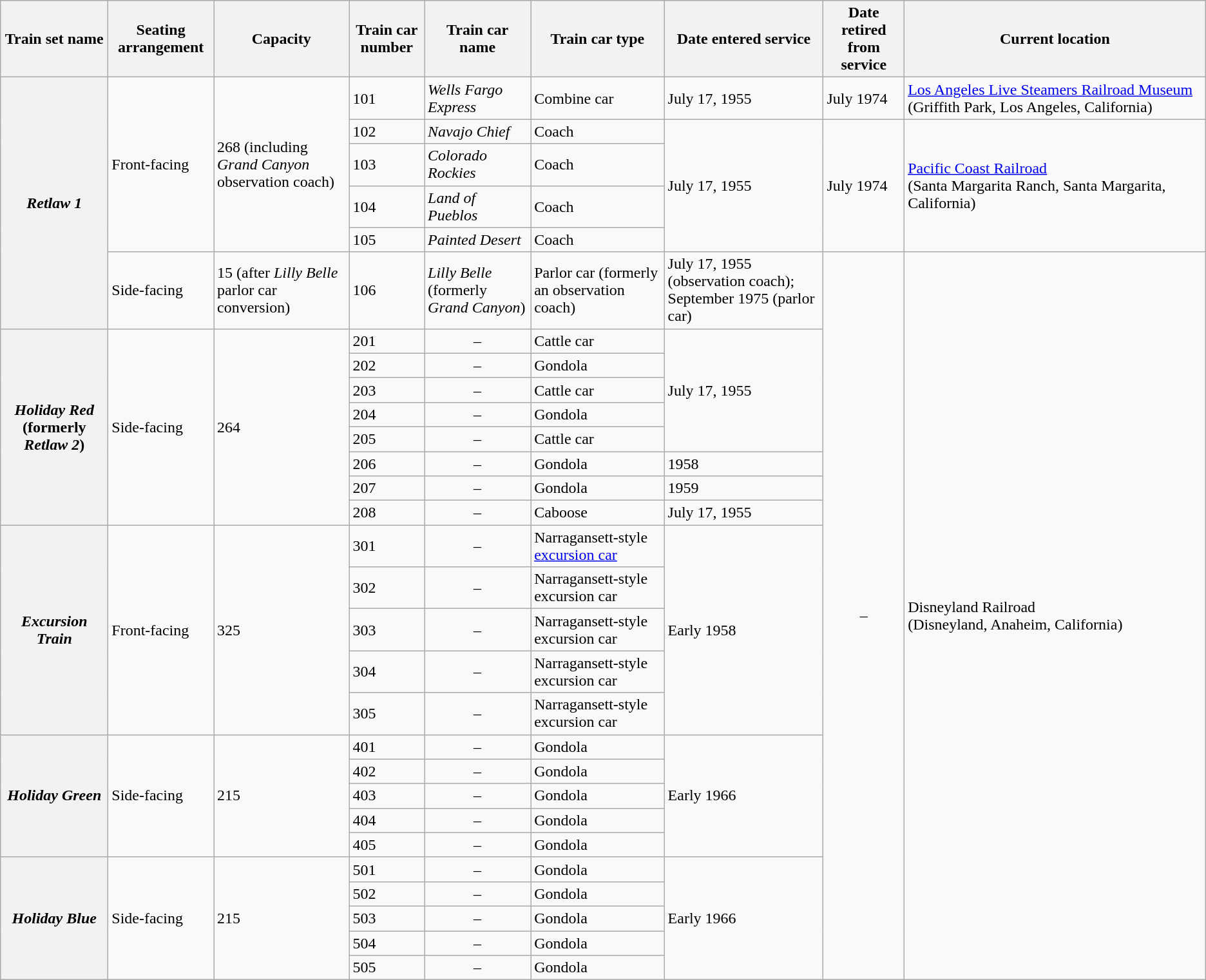<table Class="wikitable plainrowheaders">
<tr>
<th scope="col">Train set name</th>
<th scope="col">Seating arrangement</th>
<th scope="col">Capacity</th>
<th scope="col">Train car number</th>
<th scope="col">Train car name</th>
<th scope="col">Train car type</th>
<th scope="col">Date entered service</th>
<th scope="col">Date retired from service</th>
<th scope="col" style="width:25%;">Current location</th>
</tr>
<tr>
<th scope="row" rowspan="6"><em>Retlaw 1</em></th>
<td rowspan="5">Front-facing</td>
<td rowspan="5">268 (including <em>Grand Canyon</em> observation coach)</td>
<td>101</td>
<td><em>Wells Fargo Express</em></td>
<td>Combine car</td>
<td>July 17, 1955</td>
<td>July 1974</td>
<td><a href='#'>Los Angeles Live Steamers Railroad Museum</a><br>(Griffith Park, Los Angeles, California)</td>
</tr>
<tr>
<td>102</td>
<td><em>Navajo Chief</em></td>
<td>Coach</td>
<td rowspan="4">July 17, 1955</td>
<td rowspan="4">July 1974</td>
<td rowspan="4"><a href='#'>Pacific Coast Railroad</a><br>(Santa Margarita Ranch, Santa Margarita, California)</td>
</tr>
<tr>
<td>103</td>
<td><em>Colorado Rockies</em></td>
<td>Coach</td>
</tr>
<tr>
<td>104</td>
<td><em>Land of Pueblos</em></td>
<td>Coach</td>
</tr>
<tr>
<td>105</td>
<td><em>Painted Desert</em></td>
<td>Coach</td>
</tr>
<tr>
<td>Side-facing</td>
<td>15 (after <em>Lilly Belle</em> parlor car conversion)</td>
<td>106</td>
<td><em>Lilly Belle</em> (formerly <em>Grand Canyon</em>)</td>
<td>Parlor car (formerly an observation coach)</td>
<td>July 17, 1955 (observation coach); September 1975 (parlor car)</td>
<td rowspan="24" style="text-align:center;">–</td>
<td rowspan="24">Disneyland Railroad<br>(Disneyland, Anaheim, California)</td>
</tr>
<tr>
<th scope="row" rowspan="8"><em>Holiday Red</em> (formerly <em>Retlaw 2</em>)</th>
<td rowspan="8">Side-facing</td>
<td rowspan="8">264</td>
<td>201</td>
<td style="text-align:center;">–</td>
<td>Cattle car</td>
<td rowspan="5">July 17, 1955</td>
</tr>
<tr>
<td>202</td>
<td style="text-align:center;">–</td>
<td>Gondola</td>
</tr>
<tr>
<td>203</td>
<td style="text-align:center;">–</td>
<td>Cattle car</td>
</tr>
<tr>
<td>204</td>
<td style="text-align:center;">–</td>
<td>Gondola</td>
</tr>
<tr>
<td>205</td>
<td style="text-align:center;">–</td>
<td>Cattle car</td>
</tr>
<tr>
<td>206</td>
<td style="text-align:center;">–</td>
<td>Gondola</td>
<td>1958</td>
</tr>
<tr>
<td>207</td>
<td style="text-align:center;">–</td>
<td>Gondola</td>
<td>1959</td>
</tr>
<tr>
<td>208</td>
<td style="text-align:center;">–</td>
<td>Caboose</td>
<td>July 17, 1955</td>
</tr>
<tr>
<th scope="row" rowspan="5"><em>Excursion Train</em></th>
<td rowspan="5">Front-facing</td>
<td rowspan="5">325</td>
<td>301</td>
<td style="text-align:center;">–</td>
<td>Narragansett-style <a href='#'>excursion car</a></td>
<td rowspan="5">Early 1958</td>
</tr>
<tr>
<td>302</td>
<td style="text-align:center;">–</td>
<td>Narragansett-style excursion car</td>
</tr>
<tr>
<td>303</td>
<td style="text-align:center;">–</td>
<td>Narragansett-style excursion car</td>
</tr>
<tr>
<td>304</td>
<td style="text-align:center;">–</td>
<td>Narragansett-style excursion car</td>
</tr>
<tr>
<td>305</td>
<td style="text-align:center;">–</td>
<td>Narragansett-style excursion car</td>
</tr>
<tr>
<th scope="row" rowspan="5"><em>Holiday Green</em></th>
<td rowspan="5">Side-facing</td>
<td rowspan="5">215</td>
<td>401</td>
<td style="text-align:center;">–</td>
<td>Gondola</td>
<td rowspan="5">Early 1966</td>
</tr>
<tr>
<td>402</td>
<td style="text-align:center;">–</td>
<td>Gondola</td>
</tr>
<tr>
<td>403</td>
<td style="text-align:center;">–</td>
<td>Gondola</td>
</tr>
<tr>
<td>404</td>
<td style="text-align:center;">–</td>
<td>Gondola</td>
</tr>
<tr>
<td>405</td>
<td style="text-align:center;">–</td>
<td>Gondola</td>
</tr>
<tr>
<th scope="row" rowspan="5"><em>Holiday Blue</em></th>
<td rowspan="5">Side-facing</td>
<td rowspan="5">215</td>
<td>501</td>
<td style="text-align:center;">–</td>
<td>Gondola</td>
<td rowspan="5">Early 1966</td>
</tr>
<tr>
<td>502</td>
<td style="text-align:center;">–</td>
<td>Gondola</td>
</tr>
<tr>
<td>503</td>
<td style="text-align:center;">–</td>
<td>Gondola</td>
</tr>
<tr>
<td>504</td>
<td style="text-align:center;">–</td>
<td>Gondola</td>
</tr>
<tr>
<td>505</td>
<td style="text-align:center;">–</td>
<td>Gondola</td>
</tr>
</table>
